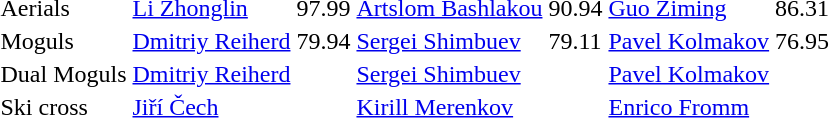<table>
<tr>
<td>Aerials<br></td>
<td> <a href='#'>Li Zhonglin</a></td>
<td>97.99</td>
<td> <a href='#'>Artslom Bashlakou</a></td>
<td>90.94</td>
<td> <a href='#'>Guo Ziming</a></td>
<td>86.31</td>
</tr>
<tr>
<td>Moguls<br></td>
<td> <a href='#'>Dmitriy Reiherd</a></td>
<td>79.94</td>
<td> <a href='#'>Sergei Shimbuev</a></td>
<td>79.11</td>
<td> <a href='#'>Pavel Kolmakov</a></td>
<td>76.95</td>
</tr>
<tr>
<td>Dual Moguls<br></td>
<td colspan=2> <a href='#'>Dmitriy Reiherd</a></td>
<td colspan=2> <a href='#'>Sergei Shimbuev</a></td>
<td colspan=2> <a href='#'>Pavel Kolmakov</a></td>
</tr>
<tr>
<td>Ski cross<br></td>
<td colspan=2> <a href='#'>Jiří Čech</a></td>
<td colspan=2> <a href='#'>Kirill Merenkov</a></td>
<td colspan=2> <a href='#'>Enrico Fromm</a></td>
</tr>
</table>
